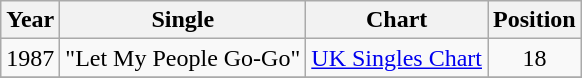<table class="wikitable">
<tr>
<th>Year</th>
<th>Single</th>
<th>Chart</th>
<th>Position</th>
</tr>
<tr>
<td>1987</td>
<td>"Let My People Go-Go"</td>
<td><a href='#'>UK Singles Chart</a></td>
<td align="center">18</td>
</tr>
<tr>
</tr>
</table>
